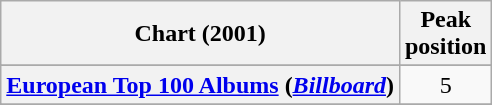<table class="wikitable sortable plainrowheaders" style="text-align:center;">
<tr>
<th scope="col">Chart (2001)</th>
<th scope="col">Peak<br>position</th>
</tr>
<tr>
</tr>
<tr>
<th scope="row" align="left"><a href='#'>European Top 100 Albums</a> (<em><a href='#'>Billboard</a></em>)</th>
<td align="center">5</td>
</tr>
<tr>
</tr>
<tr>
</tr>
<tr>
</tr>
</table>
